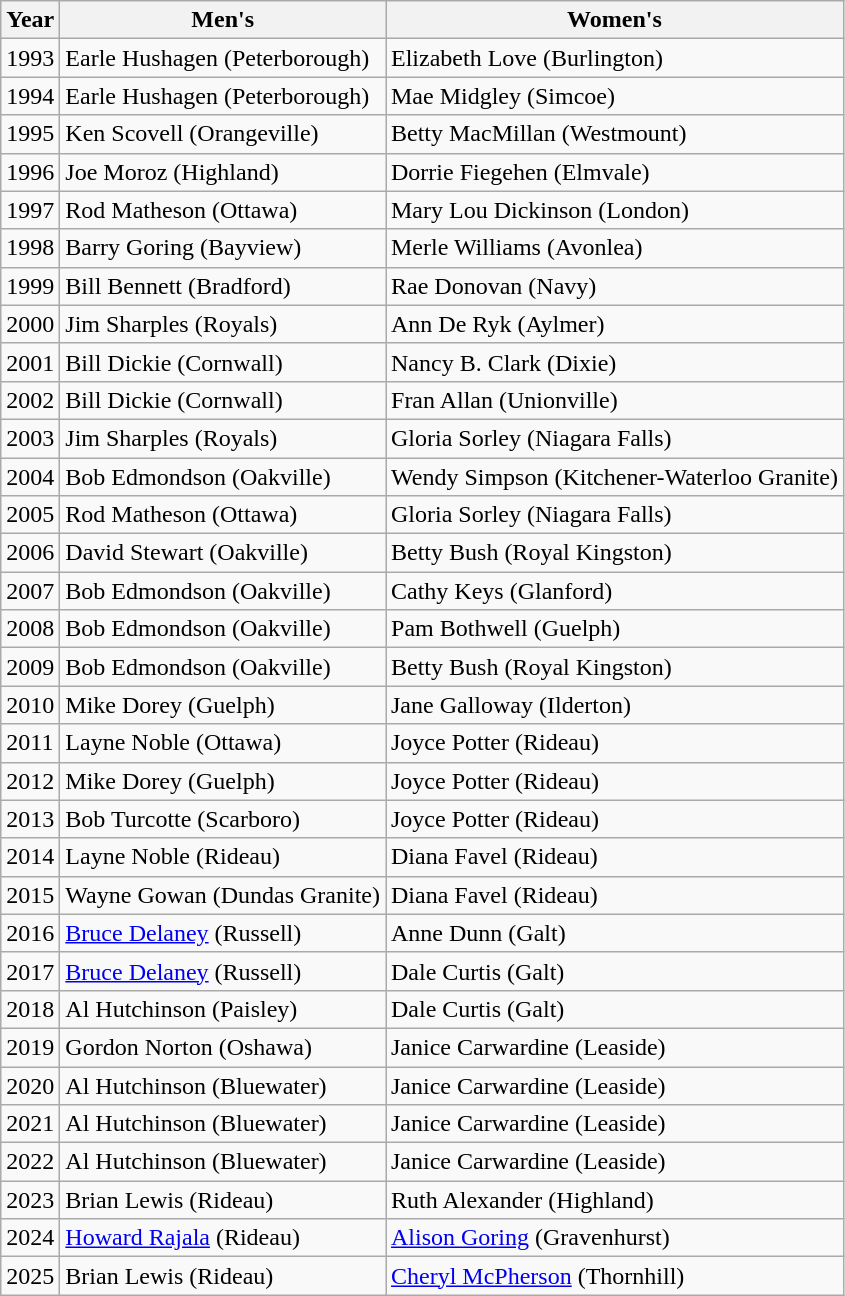<table class="wikitable">
<tr>
<th>Year</th>
<th>Men's</th>
<th>Women's</th>
</tr>
<tr>
<td>1993</td>
<td>Earle Hushagen (Peterborough)</td>
<td>Elizabeth Love (Burlington)</td>
</tr>
<tr>
<td>1994</td>
<td>Earle Hushagen (Peterborough)</td>
<td>Mae Midgley (Simcoe)</td>
</tr>
<tr>
<td>1995</td>
<td>Ken Scovell (Orangeville)</td>
<td>Betty MacMillan (Westmount)</td>
</tr>
<tr>
<td>1996</td>
<td>Joe Moroz (Highland)</td>
<td>Dorrie Fiegehen (Elmvale)</td>
</tr>
<tr>
<td>1997</td>
<td>Rod Matheson (Ottawa)</td>
<td>Mary Lou Dickinson (London)</td>
</tr>
<tr>
<td>1998</td>
<td>Barry Goring (Bayview)</td>
<td>Merle Williams (Avonlea)</td>
</tr>
<tr>
<td>1999</td>
<td>Bill Bennett (Bradford)</td>
<td>Rae Donovan (Navy)</td>
</tr>
<tr>
<td>2000</td>
<td>Jim Sharples (Royals)</td>
<td>Ann De Ryk (Aylmer)</td>
</tr>
<tr>
<td>2001</td>
<td>Bill Dickie (Cornwall)</td>
<td>Nancy B. Clark (Dixie)</td>
</tr>
<tr>
<td>2002</td>
<td>Bill Dickie (Cornwall)</td>
<td>Fran Allan (Unionville)</td>
</tr>
<tr>
<td>2003</td>
<td>Jim Sharples (Royals)</td>
<td>Gloria Sorley (Niagara Falls)</td>
</tr>
<tr>
<td>2004</td>
<td>Bob Edmondson (Oakville)</td>
<td>Wendy Simpson (Kitchener-Waterloo Granite)</td>
</tr>
<tr>
<td>2005</td>
<td>Rod Matheson (Ottawa)</td>
<td>Gloria Sorley (Niagara Falls)</td>
</tr>
<tr>
<td>2006</td>
<td>David Stewart (Oakville)</td>
<td>Betty Bush (Royal Kingston)</td>
</tr>
<tr>
<td>2007</td>
<td>Bob Edmondson (Oakville)</td>
<td>Cathy Keys (Glanford)</td>
</tr>
<tr>
<td>2008</td>
<td>Bob Edmondson (Oakville)</td>
<td>Pam Bothwell (Guelph)</td>
</tr>
<tr>
<td>2009</td>
<td>Bob Edmondson (Oakville)</td>
<td>Betty Bush (Royal Kingston)</td>
</tr>
<tr>
<td>2010</td>
<td>Mike Dorey (Guelph)</td>
<td>Jane Galloway (Ilderton)</td>
</tr>
<tr>
<td>2011</td>
<td>Layne Noble (Ottawa)</td>
<td>Joyce Potter (Rideau)</td>
</tr>
<tr>
<td>2012</td>
<td>Mike Dorey (Guelph)</td>
<td>Joyce Potter (Rideau)</td>
</tr>
<tr>
<td>2013</td>
<td>Bob Turcotte (Scarboro)</td>
<td>Joyce Potter (Rideau)</td>
</tr>
<tr>
<td>2014</td>
<td>Layne Noble (Rideau)</td>
<td>Diana Favel (Rideau)</td>
</tr>
<tr>
<td>2015</td>
<td>Wayne Gowan (Dundas Granite)</td>
<td>Diana Favel (Rideau)</td>
</tr>
<tr>
<td>2016</td>
<td><a href='#'>Bruce Delaney</a> (Russell)</td>
<td>Anne Dunn (Galt)</td>
</tr>
<tr>
<td>2017</td>
<td><a href='#'>Bruce Delaney</a> (Russell)</td>
<td>Dale Curtis (Galt)</td>
</tr>
<tr>
<td>2018</td>
<td>Al Hutchinson (Paisley)</td>
<td>Dale Curtis (Galt)</td>
</tr>
<tr>
<td>2019</td>
<td>Gordon Norton (Oshawa)</td>
<td>Janice Carwardine (Leaside)</td>
</tr>
<tr>
<td>2020</td>
<td>Al Hutchinson (Bluewater)</td>
<td>Janice Carwardine (Leaside)</td>
</tr>
<tr>
<td>2021</td>
<td>Al Hutchinson (Bluewater)</td>
<td>Janice Carwardine (Leaside)</td>
</tr>
<tr>
<td>2022</td>
<td>Al Hutchinson (Bluewater)</td>
<td>Janice Carwardine (Leaside)</td>
</tr>
<tr>
<td>2023</td>
<td>Brian Lewis (Rideau)</td>
<td>Ruth Alexander (Highland)</td>
</tr>
<tr>
<td>2024</td>
<td><a href='#'>Howard Rajala</a> (Rideau)</td>
<td><a href='#'>Alison Goring</a> (Gravenhurst)</td>
</tr>
<tr>
<td>2025</td>
<td>Brian Lewis (Rideau)</td>
<td><a href='#'>Cheryl McPherson</a> (Thornhill)</td>
</tr>
</table>
